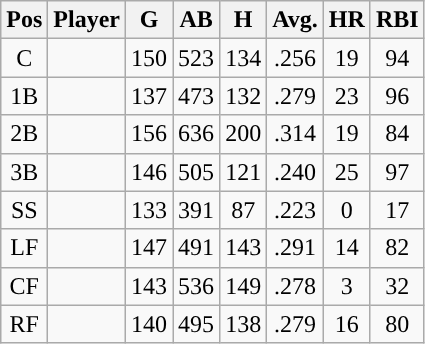<table class="wikitable sortable" style="text-align:center">
<tr>
<th>Pos</th>
<th>Player</th>
<th>G</th>
<th>AB</th>
<th>H</th>
<th>Avg.</th>
<th>HR</th>
<th>RBI</th>
</tr>
<tr>
<td>C</td>
<td></td>
<td>150</td>
<td>523</td>
<td>134</td>
<td>.256</td>
<td>19</td>
<td>94</td>
</tr>
<tr>
<td>1B</td>
<td></td>
<td>137</td>
<td>473</td>
<td>132</td>
<td>.279</td>
<td>23</td>
<td>96</td>
</tr>
<tr>
<td>2B</td>
<td></td>
<td>156</td>
<td>636</td>
<td>200</td>
<td>.314</td>
<td>19</td>
<td>84</td>
</tr>
<tr>
<td>3B</td>
<td></td>
<td>146</td>
<td>505</td>
<td>121</td>
<td>.240</td>
<td>25</td>
<td>97</td>
</tr>
<tr>
<td>SS</td>
<td></td>
<td>133</td>
<td>391</td>
<td>87</td>
<td>.223</td>
<td>0</td>
<td>17</td>
</tr>
<tr>
<td>LF</td>
<td></td>
<td>147</td>
<td>491</td>
<td>143</td>
<td>.291</td>
<td>14</td>
<td>82</td>
</tr>
<tr>
<td>CF</td>
<td></td>
<td>143</td>
<td>536</td>
<td>149</td>
<td>.278</td>
<td>3</td>
<td>32</td>
</tr>
<tr>
<td>RF</td>
<td></td>
<td>140</td>
<td>495</td>
<td>138</td>
<td>.279</td>
<td>16</td>
<td>80</td>
</tr>
</table>
